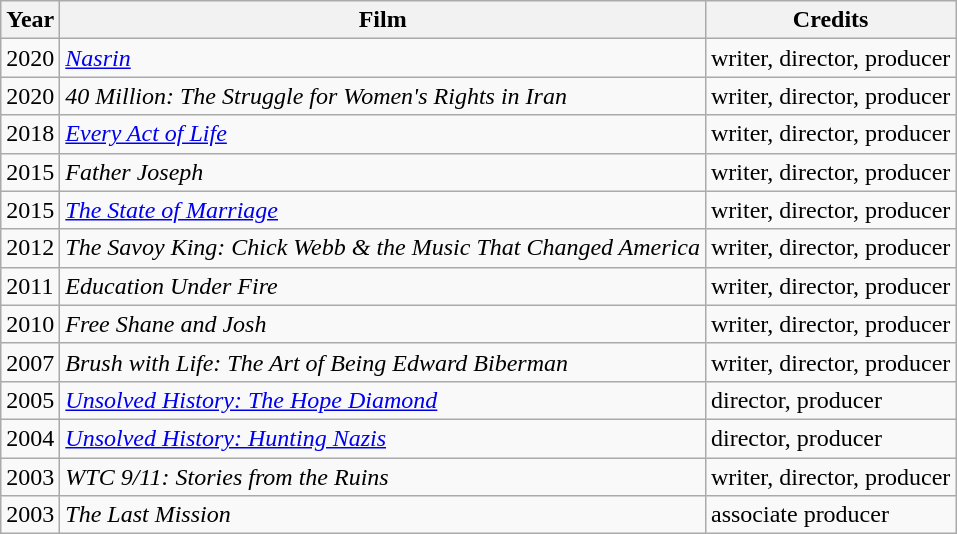<table class=wikitable>
<tr>
<th>Year</th>
<th>Film</th>
<th>Credits</th>
</tr>
<tr>
<td>2020</td>
<td><em><a href='#'>Nasrin</a></em></td>
<td>writer, director, producer</td>
</tr>
<tr>
<td>2020</td>
<td><em>40 Million: The Struggle for Women's Rights in Iran</em></td>
<td>writer, director, producer</td>
</tr>
<tr>
<td>2018</td>
<td><em><a href='#'>Every Act of Life</a></em></td>
<td>writer, director, producer</td>
</tr>
<tr>
<td>2015</td>
<td><em>Father Joseph</em></td>
<td>writer, director, producer</td>
</tr>
<tr>
<td>2015</td>
<td><em><a href='#'>The State of Marriage</a></em></td>
<td>writer, director, producer</td>
</tr>
<tr>
<td>2012</td>
<td><em>The Savoy King: Chick Webb & the Music That Changed America</em></td>
<td>writer, director, producer</td>
</tr>
<tr>
<td>2011</td>
<td><em>Education Under Fire</em></td>
<td>writer, director, producer</td>
</tr>
<tr>
<td>2010</td>
<td><em>Free Shane and Josh</em></td>
<td>writer, director, producer</td>
</tr>
<tr>
<td>2007</td>
<td><em>Brush with Life: The Art of Being Edward Biberman</em></td>
<td>writer, director, producer</td>
</tr>
<tr>
<td>2005</td>
<td><em><a href='#'>Unsolved History: The Hope Diamond</a></em></td>
<td>director, producer</td>
</tr>
<tr>
<td>2004</td>
<td><em><a href='#'>Unsolved History: Hunting Nazis</a></em></td>
<td>director, producer</td>
</tr>
<tr>
<td>2003</td>
<td><em>WTC 9/11: Stories from the Ruins</em></td>
<td>writer, director, producer</td>
</tr>
<tr>
<td>2003</td>
<td><em>The Last Mission</em></td>
<td>associate producer</td>
</tr>
</table>
